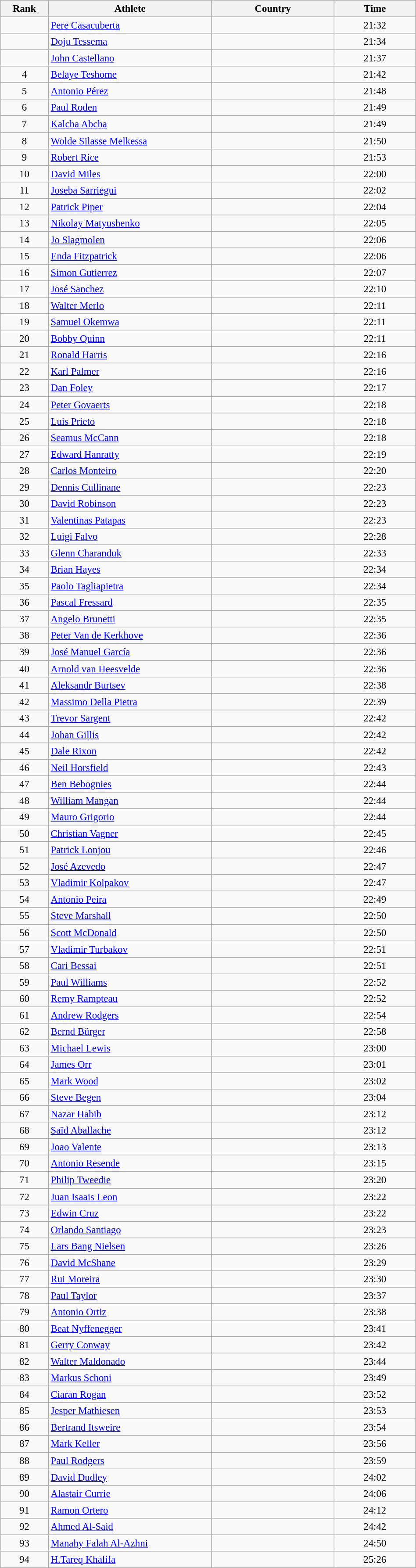<table class="wikitable sortable" style=" text-align:center; font-size:95%;" width="50%">
<tr>
<th width=5%>Rank</th>
<th width=20%>Athlete</th>
<th width=15%>Country</th>
<th width=10%>Time</th>
</tr>
<tr>
<td align=center></td>
<td align=left><a href='#'>Pere Casacuberta</a></td>
<td align=left></td>
<td>21:32</td>
</tr>
<tr>
<td align=center></td>
<td align=left><a href='#'>Doju Tessema</a></td>
<td align=left></td>
<td>21:34</td>
</tr>
<tr>
<td align=center></td>
<td align=left><a href='#'>John Castellano</a></td>
<td align=left></td>
<td>21:37</td>
</tr>
<tr>
<td align=center>4</td>
<td align=left><a href='#'>Belaye Teshome</a></td>
<td align=left></td>
<td>21:42</td>
</tr>
<tr>
<td align=center>5</td>
<td align=left><a href='#'>Antonio Pérez</a></td>
<td align=left></td>
<td>21:48</td>
</tr>
<tr>
<td align=center>6</td>
<td align=left><a href='#'>Paul Roden</a></td>
<td align=left></td>
<td>21:49</td>
</tr>
<tr>
<td align=center>7</td>
<td align=left><a href='#'>Kalcha Abcha</a></td>
<td align=left></td>
<td>21:49</td>
</tr>
<tr>
<td align=center>8</td>
<td align=left><a href='#'>Wolde Silasse Melkessa</a></td>
<td align=left></td>
<td>21:50</td>
</tr>
<tr>
<td align=center>9</td>
<td align=left><a href='#'>Robert Rice</a></td>
<td align=left></td>
<td>21:53</td>
</tr>
<tr>
<td align=center>10</td>
<td align=left><a href='#'>David Miles</a></td>
<td align=left></td>
<td>22:00</td>
</tr>
<tr>
<td align=center>11</td>
<td align=left><a href='#'>Joseba Sarriegui</a></td>
<td align=left></td>
<td>22:02</td>
</tr>
<tr>
<td align=center>12</td>
<td align=left><a href='#'>Patrick Piper</a></td>
<td align=left></td>
<td>22:04</td>
</tr>
<tr>
<td align=center>13</td>
<td align=left><a href='#'>Nikolay Matyushenko</a></td>
<td align=left></td>
<td>22:05</td>
</tr>
<tr>
<td align=center>14</td>
<td align=left><a href='#'>Jo Slagmolen</a></td>
<td align=left></td>
<td>22:06</td>
</tr>
<tr>
<td align=center>15</td>
<td align=left><a href='#'>Enda Fitzpatrick</a></td>
<td align=left></td>
<td>22:06</td>
</tr>
<tr>
<td align=center>16</td>
<td align=left><a href='#'>Simon Gutierrez</a></td>
<td align=left></td>
<td>22:07</td>
</tr>
<tr>
<td align=center>17</td>
<td align=left><a href='#'>José Sanchez</a></td>
<td align=left></td>
<td>22:10</td>
</tr>
<tr>
<td align=center>18</td>
<td align=left><a href='#'>Walter Merlo</a></td>
<td align=left></td>
<td>22:11</td>
</tr>
<tr>
<td align=center>19</td>
<td align=left><a href='#'>Samuel Okemwa</a></td>
<td align=left></td>
<td>22:11</td>
</tr>
<tr>
<td align=center>20</td>
<td align=left><a href='#'>Bobby Quinn</a></td>
<td align=left></td>
<td>22:11</td>
</tr>
<tr>
<td align=center>21</td>
<td align=left><a href='#'>Ronald Harris</a></td>
<td align=left></td>
<td>22:16</td>
</tr>
<tr>
<td align=center>22</td>
<td align=left><a href='#'>Karl Palmer</a></td>
<td align=left></td>
<td>22:16</td>
</tr>
<tr>
<td align=center>23</td>
<td align=left><a href='#'>Dan Foley</a></td>
<td align=left></td>
<td>22:17</td>
</tr>
<tr>
<td align=center>24</td>
<td align=left><a href='#'>Peter Govaerts</a></td>
<td align=left></td>
<td>22:18</td>
</tr>
<tr>
<td align=center>25</td>
<td align=left><a href='#'>Luis Prieto</a></td>
<td align=left></td>
<td>22:18</td>
</tr>
<tr>
<td align=center>26</td>
<td align=left><a href='#'>Seamus McCann</a></td>
<td align=left></td>
<td>22:18</td>
</tr>
<tr>
<td align=center>27</td>
<td align=left><a href='#'>Edward Hanratty</a></td>
<td align=left></td>
<td>22:19</td>
</tr>
<tr>
<td align=center>28</td>
<td align=left><a href='#'>Carlos Monteiro</a></td>
<td align=left></td>
<td>22:20</td>
</tr>
<tr>
<td align=center>29</td>
<td align=left><a href='#'>Dennis Cullinane</a></td>
<td align=left></td>
<td>22:23</td>
</tr>
<tr>
<td align=center>30</td>
<td align=left><a href='#'>David Robinson</a></td>
<td align=left></td>
<td>22:23</td>
</tr>
<tr>
<td align=center>31</td>
<td align=left><a href='#'>Valentinas Patapas</a></td>
<td align=left></td>
<td>22:23</td>
</tr>
<tr>
<td align=center>32</td>
<td align=left><a href='#'>Luigi Falvo</a></td>
<td align=left></td>
<td>22:28</td>
</tr>
<tr>
<td align=center>33</td>
<td align=left><a href='#'>Glenn Charanduk</a></td>
<td align=left></td>
<td>22:33</td>
</tr>
<tr>
<td align=center>34</td>
<td align=left><a href='#'>Brian Hayes</a></td>
<td align=left></td>
<td>22:34</td>
</tr>
<tr>
<td align=center>35</td>
<td align=left><a href='#'>Paolo Tagliapietra</a></td>
<td align=left></td>
<td>22:34</td>
</tr>
<tr>
<td align=center>36</td>
<td align=left><a href='#'>Pascal Fressard</a></td>
<td align=left></td>
<td>22:35</td>
</tr>
<tr>
<td align=center>37</td>
<td align=left><a href='#'>Angelo Brunetti</a></td>
<td align=left></td>
<td>22:35</td>
</tr>
<tr>
<td align=center>38</td>
<td align=left><a href='#'>Peter Van de Kerkhove</a></td>
<td align=left></td>
<td>22:36</td>
</tr>
<tr>
<td align=center>39</td>
<td align=left><a href='#'>José Manuel García</a></td>
<td align=left></td>
<td>22:36</td>
</tr>
<tr>
<td align=center>40</td>
<td align=left><a href='#'>Arnold van Heesvelde</a></td>
<td align=left></td>
<td>22:36</td>
</tr>
<tr>
<td align=center>41</td>
<td align=left><a href='#'>Aleksandr Burtsev</a></td>
<td align=left></td>
<td>22:38</td>
</tr>
<tr>
<td align=center>42</td>
<td align=left><a href='#'>Massimo Della Pietra</a></td>
<td align=left></td>
<td>22:39</td>
</tr>
<tr>
<td align=center>43</td>
<td align=left><a href='#'>Trevor Sargent</a></td>
<td align=left></td>
<td>22:42</td>
</tr>
<tr>
<td align=center>44</td>
<td align=left><a href='#'>Johan Gillis</a></td>
<td align=left></td>
<td>22:42</td>
</tr>
<tr>
<td align=center>45</td>
<td align=left><a href='#'>Dale Rixon</a></td>
<td align=left></td>
<td>22:42</td>
</tr>
<tr>
<td align=center>46</td>
<td align=left><a href='#'>Neil Horsfield</a></td>
<td align=left></td>
<td>22:43</td>
</tr>
<tr>
<td align=center>47</td>
<td align=left><a href='#'>Ben Bebognies</a></td>
<td align=left></td>
<td>22:44</td>
</tr>
<tr>
<td align=center>48</td>
<td align=left><a href='#'>William Mangan</a></td>
<td align=left></td>
<td>22:44</td>
</tr>
<tr>
<td align=center>49</td>
<td align=left><a href='#'>Mauro Grigorio</a></td>
<td align=left></td>
<td>22:44</td>
</tr>
<tr>
<td align=center>50</td>
<td align=left><a href='#'>Christian Vagner</a></td>
<td align=left></td>
<td>22:45</td>
</tr>
<tr>
<td align=center>51</td>
<td align=left><a href='#'>Patrick Lonjou</a></td>
<td align=left></td>
<td>22:46</td>
</tr>
<tr>
<td align=center>52</td>
<td align=left><a href='#'>José Azevedo</a></td>
<td align=left></td>
<td>22:47</td>
</tr>
<tr>
<td align=center>53</td>
<td align=left><a href='#'>Vladimir Kolpakov</a></td>
<td align=left></td>
<td>22:47</td>
</tr>
<tr>
<td align=center>54</td>
<td align=left><a href='#'>Antonio Peira</a></td>
<td align=left></td>
<td>22:49</td>
</tr>
<tr>
<td align=center>55</td>
<td align=left><a href='#'>Steve Marshall</a></td>
<td align=left></td>
<td>22:50</td>
</tr>
<tr>
<td align=center>56</td>
<td align=left><a href='#'>Scott McDonald</a></td>
<td align=left></td>
<td>22:50</td>
</tr>
<tr>
<td align=center>57</td>
<td align=left><a href='#'>Vladimir Turbakov</a></td>
<td align=left></td>
<td>22:51</td>
</tr>
<tr>
<td align=center>58</td>
<td align=left><a href='#'>Cari Bessai</a></td>
<td align=left></td>
<td>22:51</td>
</tr>
<tr>
<td align=center>59</td>
<td align=left><a href='#'>Paul Williams</a></td>
<td align=left></td>
<td>22:52</td>
</tr>
<tr>
<td align=center>60</td>
<td align=left><a href='#'>Remy Rampteau</a></td>
<td align=left></td>
<td>22:52</td>
</tr>
<tr>
<td align=center>61</td>
<td align=left><a href='#'>Andrew Rodgers</a></td>
<td align=left></td>
<td>22:54</td>
</tr>
<tr>
<td align=center>62</td>
<td align=left><a href='#'>Bernd Bürger</a></td>
<td align=left></td>
<td>22:58</td>
</tr>
<tr>
<td align=center>63</td>
<td align=left><a href='#'>Michael Lewis</a></td>
<td align=left></td>
<td>23:00</td>
</tr>
<tr>
<td align=center>64</td>
<td align=left><a href='#'>James Orr</a></td>
<td align=left></td>
<td>23:01</td>
</tr>
<tr>
<td align=center>65</td>
<td align=left><a href='#'>Mark Wood</a></td>
<td align=left></td>
<td>23:02</td>
</tr>
<tr>
<td align=center>66</td>
<td align=left><a href='#'>Steve Begen</a></td>
<td align=left></td>
<td>23:04</td>
</tr>
<tr>
<td align=center>67</td>
<td align=left><a href='#'>Nazar Habib</a></td>
<td align=left></td>
<td>23:12</td>
</tr>
<tr>
<td align=center>68</td>
<td align=left><a href='#'>Saïd Aballache</a></td>
<td align=left></td>
<td>23:12</td>
</tr>
<tr>
<td align=center>69</td>
<td align=left><a href='#'>Joao Valente</a></td>
<td align=left></td>
<td>23:13</td>
</tr>
<tr>
<td align=center>70</td>
<td align=left><a href='#'>Antonio Resende</a></td>
<td align=left></td>
<td>23:15</td>
</tr>
<tr>
<td align=center>71</td>
<td align=left><a href='#'>Philip Tweedie</a></td>
<td align=left></td>
<td>23:20</td>
</tr>
<tr>
<td align=center>72</td>
<td align=left><a href='#'>Juan Isaais Leon</a></td>
<td align=left></td>
<td>23:22</td>
</tr>
<tr>
<td align=center>73</td>
<td align=left><a href='#'>Edwin Cruz</a></td>
<td align=left></td>
<td>23:22</td>
</tr>
<tr>
<td align=center>74</td>
<td align=left><a href='#'>Orlando Santiago</a></td>
<td align=left></td>
<td>23:23</td>
</tr>
<tr>
<td align=center>75</td>
<td align=left><a href='#'>Lars Bang Nielsen</a></td>
<td align=left></td>
<td>23:26</td>
</tr>
<tr>
<td align=center>76</td>
<td align=left><a href='#'>David McShane</a></td>
<td align=left></td>
<td>23:29</td>
</tr>
<tr>
<td align=center>77</td>
<td align=left><a href='#'>Rui Moreira</a></td>
<td align=left></td>
<td>23:30</td>
</tr>
<tr>
<td align=center>78</td>
<td align=left><a href='#'>Paul Taylor</a></td>
<td align=left></td>
<td>23:37</td>
</tr>
<tr>
<td align=center>79</td>
<td align=left><a href='#'>Antonio Ortiz</a></td>
<td align=left></td>
<td>23:38</td>
</tr>
<tr>
<td align=center>80</td>
<td align=left><a href='#'>Beat Nyffenegger</a></td>
<td align=left></td>
<td>23:41</td>
</tr>
<tr>
<td align=center>81</td>
<td align=left><a href='#'>Gerry Conway</a></td>
<td align=left></td>
<td>23:42</td>
</tr>
<tr>
<td align=center>82</td>
<td align=left><a href='#'>Walter Maldonado</a></td>
<td align=left></td>
<td>23:44</td>
</tr>
<tr>
<td align=center>83</td>
<td align=left><a href='#'>Markus Schoni</a></td>
<td align=left></td>
<td>23:49</td>
</tr>
<tr>
<td align=center>84</td>
<td align=left><a href='#'>Ciaran Rogan</a></td>
<td align=left></td>
<td>23:52</td>
</tr>
<tr>
<td align=center>85</td>
<td align=left><a href='#'>Jesper Mathiesen</a></td>
<td align=left></td>
<td>23:53</td>
</tr>
<tr>
<td align=center>86</td>
<td align=left><a href='#'>Bertrand Itsweire</a></td>
<td align=left></td>
<td>23:54</td>
</tr>
<tr>
<td align=center>87</td>
<td align=left><a href='#'>Mark Keller</a></td>
<td align=left></td>
<td>23:56</td>
</tr>
<tr>
<td align=center>88</td>
<td align=left><a href='#'>Paul Rodgers</a></td>
<td align=left></td>
<td>23:59</td>
</tr>
<tr>
<td align=center>89</td>
<td align=left><a href='#'>David Dudley</a></td>
<td align=left></td>
<td>24:02</td>
</tr>
<tr>
<td align=center>90</td>
<td align=left><a href='#'>Alastair Currie</a></td>
<td align=left></td>
<td>24:06</td>
</tr>
<tr>
<td align=center>91</td>
<td align=left><a href='#'>Ramon Ortero</a></td>
<td align=left></td>
<td>24:12</td>
</tr>
<tr>
<td align=center>92</td>
<td align=left><a href='#'>Ahmed Al-Said</a></td>
<td align=left></td>
<td>24:42</td>
</tr>
<tr>
<td align=center>93</td>
<td align=left><a href='#'>Manahy Falah Al-Azhni</a></td>
<td align=left></td>
<td>24:50</td>
</tr>
<tr>
<td align=center>94</td>
<td align=left><a href='#'>H.Tareq Khalifa</a></td>
<td align=left></td>
<td>25:26</td>
</tr>
</table>
